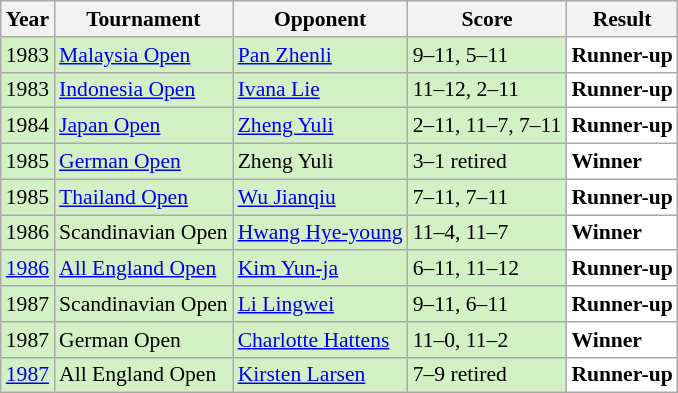<table class="sortable wikitable" style="font-size: 90%;">
<tr>
<th>Year</th>
<th>Tournament</th>
<th>Opponent</th>
<th>Score</th>
<th>Result</th>
</tr>
<tr style="background:#D4F1C5">
<td align="center">1983</td>
<td align="left"><a href='#'>Malaysia Open</a></td>
<td align="left"> <a href='#'>Pan Zhenli</a></td>
<td align="left">9–11, 5–11</td>
<td style="text-align:left; background:white"> <strong>Runner-up</strong></td>
</tr>
<tr style="background:#D4F1C5">
<td align="center">1983</td>
<td align="left"><a href='#'>Indonesia Open</a></td>
<td align="left"> <a href='#'>Ivana Lie</a></td>
<td align="left">11–12, 2–11</td>
<td style="text-align:left; background:white"> <strong>Runner-up</strong></td>
</tr>
<tr style="background:#D4F1C5">
<td align="center">1984</td>
<td align="left"><a href='#'>Japan Open</a></td>
<td align="left"> <a href='#'>Zheng Yuli</a></td>
<td align="left">2–11, 11–7, 7–11</td>
<td style="text-align:left; background:white"> <strong>Runner-up</strong></td>
</tr>
<tr style="background:#D4F1C5">
<td align="center">1985</td>
<td align="left"><a href='#'>German Open</a></td>
<td align="left"> Zheng Yuli</td>
<td align="left">3–1 retired</td>
<td style="text-align:left; background:white"> <strong>Winner</strong></td>
</tr>
<tr style="background:#D4F1C5">
<td align="center">1985</td>
<td align="left"><a href='#'>Thailand Open</a></td>
<td align="left"> <a href='#'>Wu Jianqiu</a></td>
<td align="left">7–11, 7–11</td>
<td style="text-align:left; background:white"> <strong>Runner-up</strong></td>
</tr>
<tr style="background:#D4F1C5">
<td align="center">1986</td>
<td align="left">Scandinavian Open</td>
<td align="left"> <a href='#'>Hwang Hye-young</a></td>
<td align="left">11–4, 11–7</td>
<td style="text-align:left; background:white"> <strong>Winner</strong></td>
</tr>
<tr style="background:#D4F1C5">
<td align="center"><a href='#'>1986</a></td>
<td align="left"><a href='#'>All England Open</a></td>
<td align="left"> <a href='#'>Kim Yun-ja</a></td>
<td align="left">6–11, 11–12</td>
<td style="text-align:left; background:white"> <strong>Runner-up</strong></td>
</tr>
<tr style="background:#D4F1C5">
<td align="center">1987</td>
<td align="left">Scandinavian Open</td>
<td align="left"> <a href='#'>Li Lingwei</a></td>
<td align="left">9–11, 6–11</td>
<td style="text-align:left; background:white"> <strong>Runner-up</strong></td>
</tr>
<tr style="background:#D4F1C5">
<td align="center">1987</td>
<td align="left">German Open</td>
<td align="left"> <a href='#'>Charlotte Hattens</a></td>
<td align="left">11–0, 11–2</td>
<td style="text-align:left; background:white"> <strong>Winner</strong></td>
</tr>
<tr style="background:#D4F1C5">
<td align="center"><a href='#'>1987</a></td>
<td align="left">All England Open</td>
<td align="left"> <a href='#'>Kirsten Larsen</a></td>
<td align="left">7–9 retired</td>
<td style="text-align:left; background:white"> <strong>Runner-up</strong></td>
</tr>
</table>
